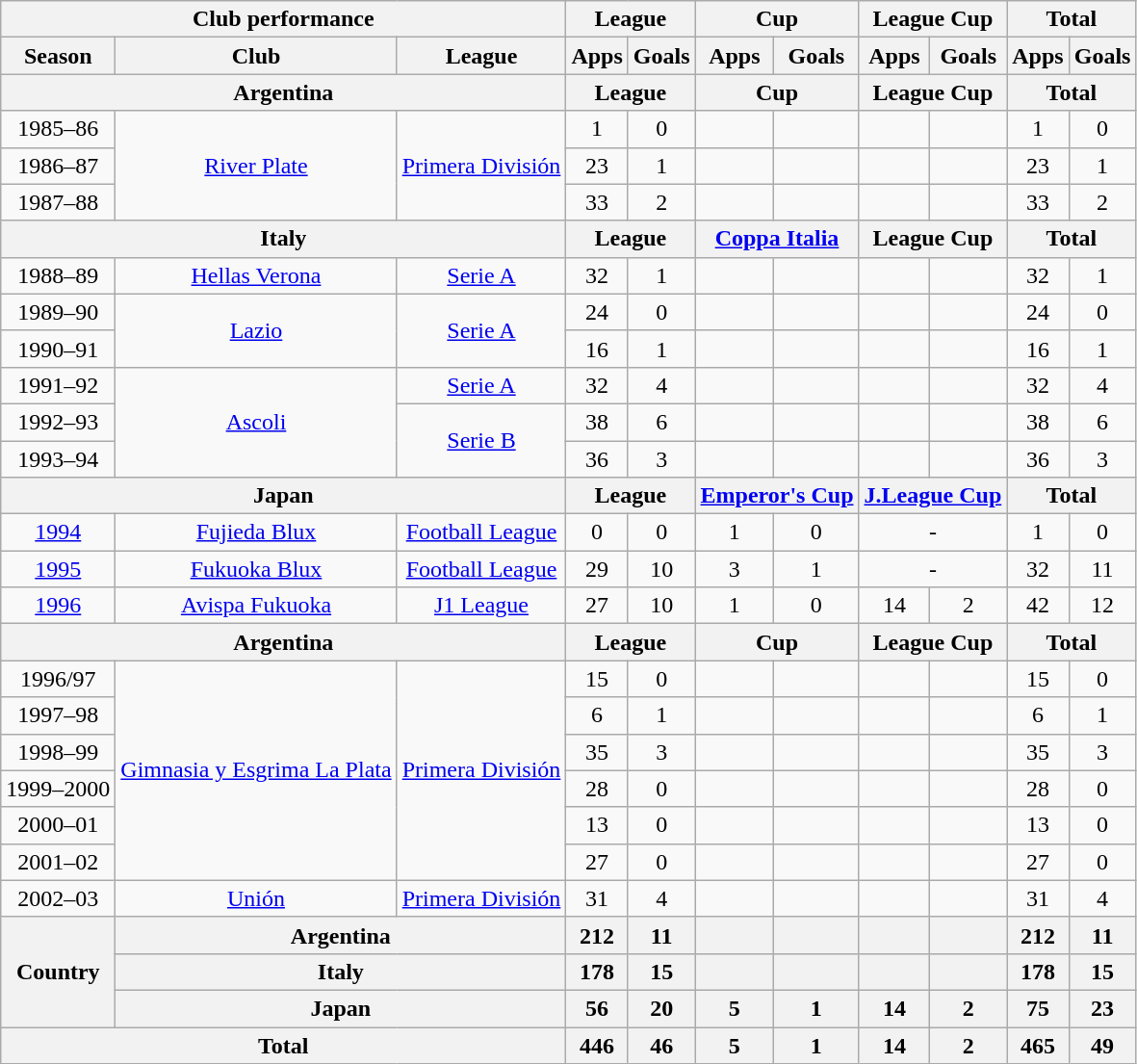<table class="wikitable" style="text-align:center;">
<tr>
<th colspan=3>Club performance</th>
<th colspan=2>League</th>
<th colspan=2>Cup</th>
<th colspan=2>League Cup</th>
<th colspan=2>Total</th>
</tr>
<tr>
<th>Season</th>
<th>Club</th>
<th>League</th>
<th>Apps</th>
<th>Goals</th>
<th>Apps</th>
<th>Goals</th>
<th>Apps</th>
<th>Goals</th>
<th>Apps</th>
<th>Goals</th>
</tr>
<tr>
<th colspan=3>Argentina</th>
<th colspan=2>League</th>
<th colspan=2>Cup</th>
<th colspan=2>League Cup</th>
<th colspan=2>Total</th>
</tr>
<tr>
<td>1985–86</td>
<td rowspan=3><a href='#'>River Plate</a></td>
<td rowspan=3><a href='#'>Primera División</a></td>
<td>1</td>
<td>0</td>
<td></td>
<td></td>
<td></td>
<td></td>
<td>1</td>
<td>0</td>
</tr>
<tr>
<td>1986–87</td>
<td>23</td>
<td>1</td>
<td></td>
<td></td>
<td></td>
<td></td>
<td>23</td>
<td>1</td>
</tr>
<tr>
<td>1987–88</td>
<td>33</td>
<td>2</td>
<td></td>
<td></td>
<td></td>
<td></td>
<td>33</td>
<td>2</td>
</tr>
<tr>
<th colspan=3>Italy</th>
<th colspan=2>League</th>
<th colspan=2><a href='#'>Coppa Italia</a></th>
<th colspan=2>League Cup</th>
<th colspan=2>Total</th>
</tr>
<tr>
<td>1988–89</td>
<td><a href='#'>Hellas Verona</a></td>
<td><a href='#'>Serie A</a></td>
<td>32</td>
<td>1</td>
<td></td>
<td></td>
<td></td>
<td></td>
<td>32</td>
<td>1</td>
</tr>
<tr>
<td>1989–90</td>
<td rowspan=2><a href='#'>Lazio</a></td>
<td rowspan=2><a href='#'>Serie A</a></td>
<td>24</td>
<td>0</td>
<td></td>
<td></td>
<td></td>
<td></td>
<td>24</td>
<td>0</td>
</tr>
<tr>
<td>1990–91</td>
<td>16</td>
<td>1</td>
<td></td>
<td></td>
<td></td>
<td></td>
<td>16</td>
<td>1</td>
</tr>
<tr>
<td>1991–92</td>
<td rowspan=3><a href='#'>Ascoli</a></td>
<td><a href='#'>Serie A</a></td>
<td>32</td>
<td>4</td>
<td></td>
<td></td>
<td></td>
<td></td>
<td>32</td>
<td>4</td>
</tr>
<tr>
<td>1992–93</td>
<td rowspan=2><a href='#'>Serie B</a></td>
<td>38</td>
<td>6</td>
<td></td>
<td></td>
<td></td>
<td></td>
<td>38</td>
<td>6</td>
</tr>
<tr>
<td>1993–94</td>
<td>36</td>
<td>3</td>
<td></td>
<td></td>
<td></td>
<td></td>
<td>36</td>
<td>3</td>
</tr>
<tr>
<th colspan=3>Japan</th>
<th colspan=2>League</th>
<th colspan=2><a href='#'>Emperor's Cup</a></th>
<th colspan=2><a href='#'>J.League Cup</a></th>
<th colspan=2>Total</th>
</tr>
<tr>
<td><a href='#'>1994</a></td>
<td><a href='#'>Fujieda Blux</a></td>
<td><a href='#'>Football League</a></td>
<td>0</td>
<td>0</td>
<td>1</td>
<td>0</td>
<td colspan=2>-</td>
<td>1</td>
<td>0</td>
</tr>
<tr>
<td><a href='#'>1995</a></td>
<td><a href='#'>Fukuoka Blux</a></td>
<td><a href='#'>Football League</a></td>
<td>29</td>
<td>10</td>
<td>3</td>
<td>1</td>
<td colspan=2>-</td>
<td>32</td>
<td>11</td>
</tr>
<tr>
<td><a href='#'>1996</a></td>
<td><a href='#'>Avispa Fukuoka</a></td>
<td><a href='#'>J1 League</a></td>
<td>27</td>
<td>10</td>
<td>1</td>
<td>0</td>
<td>14</td>
<td>2</td>
<td>42</td>
<td>12</td>
</tr>
<tr>
<th colspan=3>Argentina</th>
<th colspan=2>League</th>
<th colspan=2>Cup</th>
<th colspan=2>League Cup</th>
<th colspan=2>Total</th>
</tr>
<tr>
<td>1996/97</td>
<td rowspan=6><a href='#'>Gimnasia y Esgrima La Plata</a></td>
<td rowspan=6><a href='#'>Primera División</a></td>
<td>15</td>
<td>0</td>
<td></td>
<td></td>
<td></td>
<td></td>
<td>15</td>
<td>0</td>
</tr>
<tr>
<td>1997–98</td>
<td>6</td>
<td>1</td>
<td></td>
<td></td>
<td></td>
<td></td>
<td>6</td>
<td>1</td>
</tr>
<tr>
<td>1998–99</td>
<td>35</td>
<td>3</td>
<td></td>
<td></td>
<td></td>
<td></td>
<td>35</td>
<td>3</td>
</tr>
<tr>
<td>1999–2000</td>
<td>28</td>
<td>0</td>
<td></td>
<td></td>
<td></td>
<td></td>
<td>28</td>
<td>0</td>
</tr>
<tr>
<td>2000–01</td>
<td>13</td>
<td>0</td>
<td></td>
<td></td>
<td></td>
<td></td>
<td>13</td>
<td>0</td>
</tr>
<tr>
<td>2001–02</td>
<td>27</td>
<td>0</td>
<td></td>
<td></td>
<td></td>
<td></td>
<td>27</td>
<td>0</td>
</tr>
<tr>
<td>2002–03</td>
<td><a href='#'>Unión</a></td>
<td><a href='#'>Primera División</a></td>
<td>31</td>
<td>4</td>
<td></td>
<td></td>
<td></td>
<td></td>
<td>31</td>
<td>4</td>
</tr>
<tr>
<th rowspan=3>Country</th>
<th colspan=2>Argentina</th>
<th>212</th>
<th>11</th>
<th></th>
<th></th>
<th></th>
<th></th>
<th>212</th>
<th>11</th>
</tr>
<tr>
<th colspan=2>Italy</th>
<th>178</th>
<th>15</th>
<th></th>
<th></th>
<th></th>
<th></th>
<th>178</th>
<th>15</th>
</tr>
<tr>
<th colspan=2>Japan</th>
<th>56</th>
<th>20</th>
<th>5</th>
<th>1</th>
<th>14</th>
<th>2</th>
<th>75</th>
<th>23</th>
</tr>
<tr>
<th colspan=3>Total</th>
<th>446</th>
<th>46</th>
<th>5</th>
<th>1</th>
<th>14</th>
<th>2</th>
<th>465</th>
<th>49</th>
</tr>
</table>
